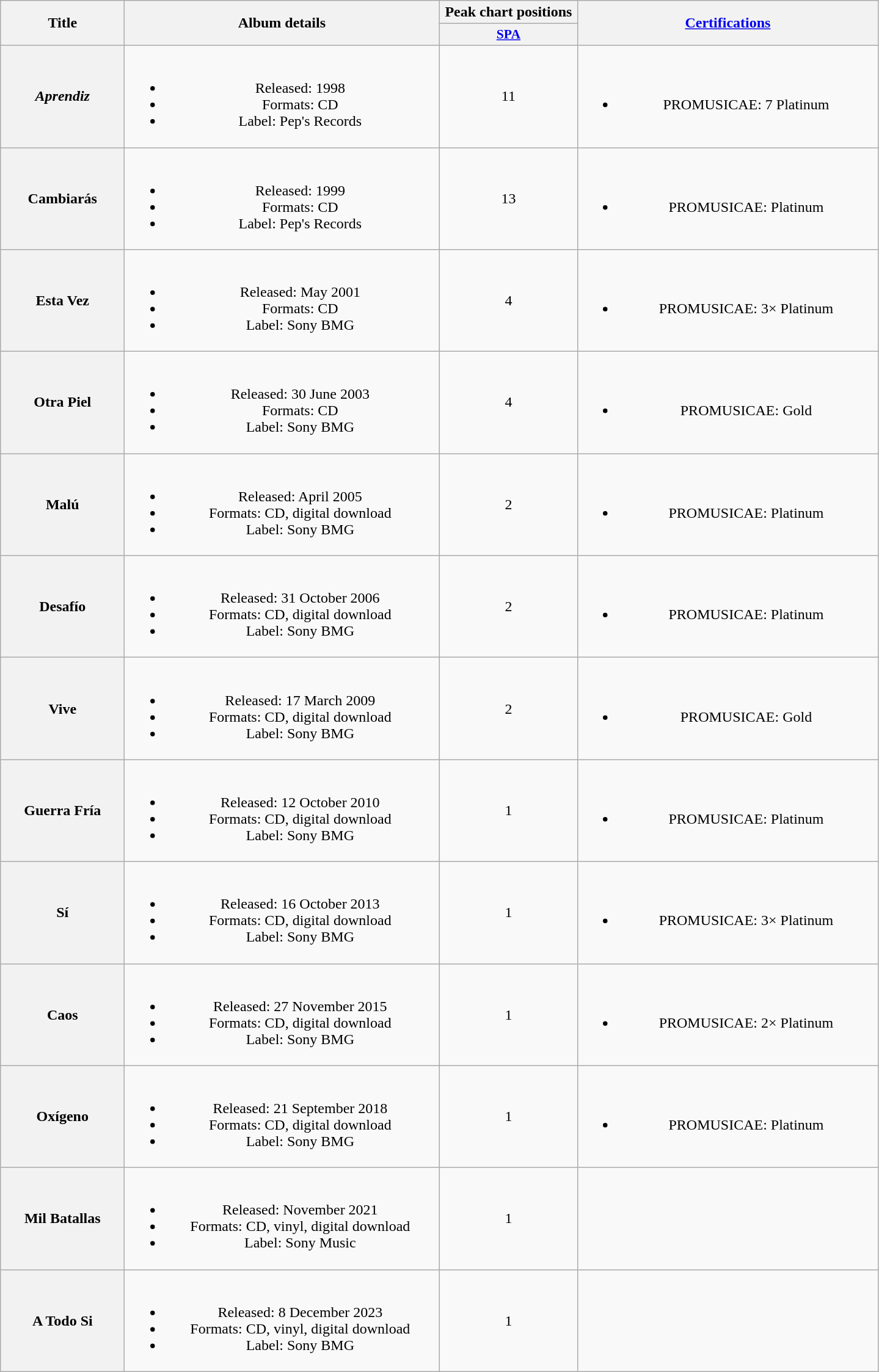<table class="wikitable plainrowheaders" style="text-align:center;">
<tr>
<th scope="col" rowspan="2" style="width:8em;">Title</th>
<th scope="col" rowspan="2" style="width:21em;">Album details</th>
<th scope="col" colspan="1"style="width:9em;">Peak chart positions</th>
<th scope="col" rowspan="2" style="width:20em;"><a href='#'>Certifications</a></th>
</tr>
<tr>
<th scope="col" style="width:2.5em;font-size:90%;"><a href='#'>SPA</a></th>
</tr>
<tr>
<th scope="row"><em>Aprendiz<strong></th>
<td><br><ul><li>Released: 1998</li><li>Formats: CD</li><li>Label: Pep's Records</li></ul></td>
<td>11</td>
<td><br><ul><li>PROMUSICAE: 7 Platinum</li></ul></td>
</tr>
<tr>
<th scope="row"></em>Cambiarás<em></th>
<td><br><ul><li>Released: 1999</li><li>Formats: CD</li><li>Label: Pep's Records</li></ul></td>
<td>13</td>
<td><br><ul><li>PROMUSICAE: Platinum</li></ul></td>
</tr>
<tr>
<th scope="row"></em>Esta Vez<em></th>
<td><br><ul><li>Released: May 2001</li><li>Formats: CD</li><li>Label: Sony BMG</li></ul></td>
<td>4</td>
<td><br><ul><li>PROMUSICAE: 3× Platinum</li></ul></td>
</tr>
<tr>
<th scope="row"></em>Otra Piel<em></th>
<td><br><ul><li>Released: 30 June 2003</li><li>Formats: CD</li><li>Label: Sony BMG</li></ul></td>
<td>4</td>
<td><br><ul><li>PROMUSICAE: Gold</li></ul></td>
</tr>
<tr>
<th scope="row"></em>Malú<em></th>
<td><br><ul><li>Released: April 2005</li><li>Formats: CD, digital download</li><li>Label: Sony BMG</li></ul></td>
<td>2</td>
<td><br><ul><li>PROMUSICAE: Platinum</li></ul></td>
</tr>
<tr>
<th scope="row"></em>Desafío<em></th>
<td><br><ul><li>Released: 31 October 2006</li><li>Formats: CD, digital download</li><li>Label: Sony BMG</li></ul></td>
<td>2</td>
<td><br><ul><li>PROMUSICAE: Platinum</li></ul></td>
</tr>
<tr>
<th scope="row"></em>Vive<em></th>
<td><br><ul><li>Released: 17 March 2009</li><li>Formats: CD, digital download</li><li>Label: Sony BMG</li></ul></td>
<td>2</td>
<td><br><ul><li>PROMUSICAE: Gold</li></ul></td>
</tr>
<tr>
<th scope="row"></em>Guerra Fría<em></th>
<td><br><ul><li>Released: 12 October 2010</li><li>Formats: CD, digital download</li><li>Label: Sony BMG</li></ul></td>
<td>1</td>
<td><br><ul><li>PROMUSICAE: Platinum</li></ul></td>
</tr>
<tr>
<th scope="row"></em>Sí<em></th>
<td><br><ul><li>Released: 16 October 2013</li><li>Formats: CD, digital download</li><li>Label: Sony BMG</li></ul></td>
<td>1</td>
<td><br><ul><li>PROMUSICAE: 3× Platinum</li></ul></td>
</tr>
<tr>
<th scope="row"></em>Caos<em></th>
<td><br><ul><li>Released: 27 November 2015</li><li>Formats: CD, digital download</li><li>Label: Sony BMG</li></ul></td>
<td>1</td>
<td><br><ul><li>PROMUSICAE: 2× Platinum</li></ul></td>
</tr>
<tr>
<th scope="row"></em>Oxígeno<em></th>
<td><br><ul><li>Released: 21 September 2018</li><li>Formats: CD, digital download</li><li>Label: Sony BMG</li></ul></td>
<td>1</td>
<td><br><ul><li>PROMUSICAE: Platinum</li></ul></td>
</tr>
<tr>
<th scope="row"></em>Mil Batallas<em></th>
<td><br><ul><li>Released: November 2021</li><li>Formats: CD, vinyl, digital download</li><li>Label: Sony Music</li></ul></td>
<td>1</td>
<td></td>
</tr>
<tr>
<th scope="row"></em>A Todo Si<em></th>
<td><br><ul><li>Released: 8 December 2023</li><li>Formats: CD, vinyl, digital download</li><li>Label: Sony BMG</li></ul></td>
<td>1</td>
<td></td>
</tr>
</table>
